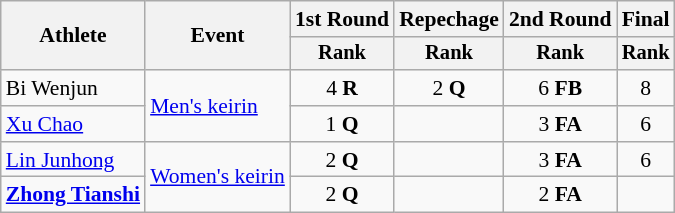<table class=wikitable style=font-size:90%;text-align:center>
<tr>
<th rowspan=2>Athlete</th>
<th rowspan=2>Event</th>
<th>1st Round</th>
<th>Repechage</th>
<th>2nd Round</th>
<th>Final</th>
</tr>
<tr style="font-size:95%">
<th>Rank</th>
<th>Rank</th>
<th>Rank</th>
<th>Rank</th>
</tr>
<tr>
<td align=left>Bi Wenjun</td>
<td align=left rowspan=2><a href='#'>Men's keirin</a></td>
<td>4 <strong>R</strong></td>
<td>2 <strong>Q</strong></td>
<td>6 <strong>FB</strong></td>
<td>8</td>
</tr>
<tr>
<td align=left><a href='#'>Xu Chao</a></td>
<td>1 <strong>Q</strong></td>
<td></td>
<td>3 <strong>FA</strong></td>
<td>6</td>
</tr>
<tr>
<td align=left><a href='#'>Lin Junhong</a></td>
<td align=left rowspan=2><a href='#'>Women's keirin</a></td>
<td>2 <strong>Q</strong></td>
<td></td>
<td>3 <strong>FA</strong></td>
<td>6</td>
</tr>
<tr>
<td align=left><strong><a href='#'>Zhong Tianshi</a></strong></td>
<td>2 <strong>Q</strong></td>
<td></td>
<td>2 <strong>FA</strong></td>
<td></td>
</tr>
</table>
